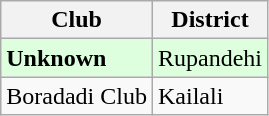<table class="wikitable" border="1">
<tr>
<th>Club</th>
<th>District</th>
</tr>
<tr bgcolor=#dfd>
<td><strong>Unknown</strong></td>
<td>Rupandehi</td>
</tr>
<tr>
<td>Boradadi Club</td>
<td>Kailali</td>
</tr>
</table>
